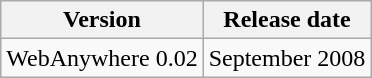<table class="wikitable" border="1">
<tr>
<th>Version</th>
<th>Release date</th>
</tr>
<tr>
<td>WebAnywhere 0.02</td>
<td>September 2008</td>
</tr>
</table>
